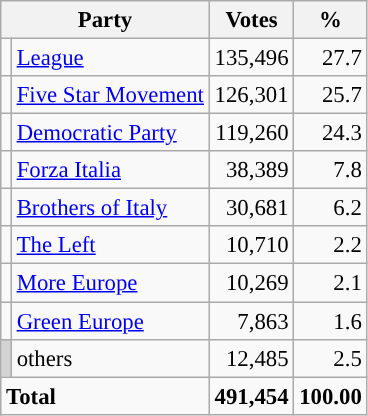<table class="wikitable" style="font-size:95%">
<tr>
<th colspan=2>Party</th>
<th>Votes</th>
<th>%</th>
</tr>
<tr>
<td></td>
<td><a href='#'>League</a></td>
<td align=right>135,496</td>
<td align=right>27.7</td>
</tr>
<tr>
<td></td>
<td><a href='#'>Five Star Movement</a></td>
<td align=right>126,301</td>
<td align=right>25.7</td>
</tr>
<tr>
<td></td>
<td><a href='#'>Democratic Party</a></td>
<td align=right>119,260</td>
<td align=right>24.3</td>
</tr>
<tr>
<td></td>
<td><a href='#'>Forza Italia</a></td>
<td align=right>38,389</td>
<td align=right>7.8</td>
</tr>
<tr>
<td></td>
<td><a href='#'>Brothers of Italy</a></td>
<td align=right>30,681</td>
<td align=right>6.2</td>
</tr>
<tr>
<td></td>
<td><a href='#'>The Left</a></td>
<td align=right>10,710</td>
<td align=right>2.2</td>
</tr>
<tr>
<td></td>
<td><a href='#'>More Europe</a></td>
<td align=right>10,269</td>
<td align=right>2.1</td>
</tr>
<tr>
<td></td>
<td><a href='#'>Green Europe</a></td>
<td align=right>7,863</td>
<td align=right>1.6</td>
</tr>
<tr>
<td style="background-color: lightgrey"></td>
<td>others</td>
<td align=right>12,485</td>
<td align=right>2.5</td>
</tr>
<tr>
<td colspan=2><strong>Total</strong></td>
<td align=right><strong>491,454</strong></td>
<td align=right><strong>100.00</strong></td>
</tr>
</table>
